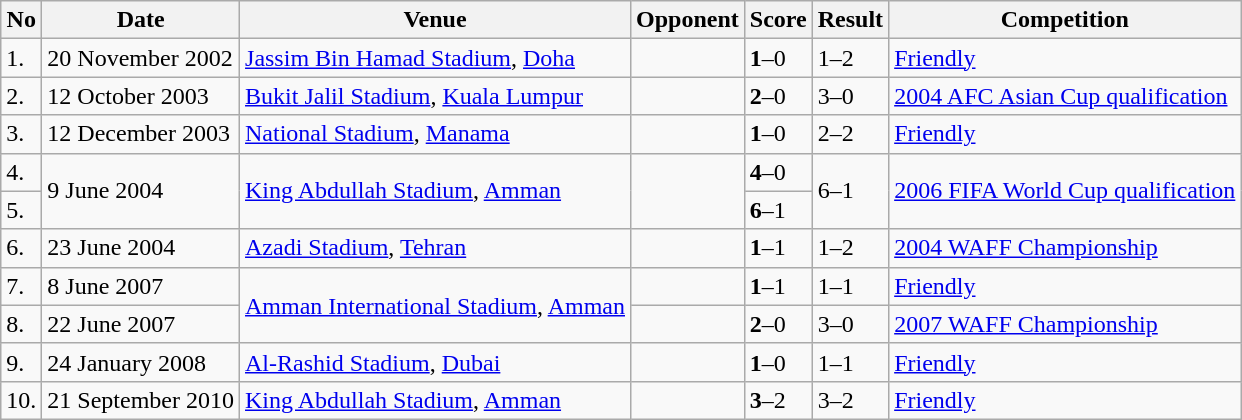<table class="wikitable" style="font-size:100%;">
<tr>
<th>No</th>
<th>Date</th>
<th>Venue</th>
<th>Opponent</th>
<th>Score</th>
<th>Result</th>
<th>Competition</th>
</tr>
<tr>
<td>1.</td>
<td>20 November 2002</td>
<td><a href='#'>Jassim Bin Hamad Stadium</a>, <a href='#'>Doha</a></td>
<td></td>
<td><strong>1</strong>–0</td>
<td>1–2</td>
<td><a href='#'>Friendly</a></td>
</tr>
<tr>
<td>2.</td>
<td>12 October 2003</td>
<td><a href='#'>Bukit Jalil Stadium</a>, <a href='#'>Kuala Lumpur</a></td>
<td></td>
<td><strong>2</strong>–0</td>
<td>3–0</td>
<td><a href='#'>2004 AFC Asian Cup qualification</a></td>
</tr>
<tr>
<td>3.</td>
<td>12 December 2003</td>
<td><a href='#'>National Stadium</a>, <a href='#'>Manama</a></td>
<td></td>
<td><strong>1</strong>–0</td>
<td>2–2</td>
<td><a href='#'>Friendly</a></td>
</tr>
<tr>
<td>4.</td>
<td rowspan="2">9 June 2004</td>
<td rowspan="2"><a href='#'>King Abdullah Stadium</a>, <a href='#'>Amman</a></td>
<td rowspan="2"></td>
<td><strong>4</strong>–0</td>
<td rowspan="2">6–1</td>
<td rowspan="2"><a href='#'>2006 FIFA World Cup qualification</a></td>
</tr>
<tr>
<td>5.</td>
<td><strong>6</strong>–1</td>
</tr>
<tr>
<td>6.</td>
<td>23 June 2004</td>
<td><a href='#'>Azadi Stadium</a>, <a href='#'>Tehran</a></td>
<td></td>
<td><strong>1</strong>–1</td>
<td>1–2</td>
<td><a href='#'>2004 WAFF Championship</a></td>
</tr>
<tr>
<td>7.</td>
<td>8 June 2007</td>
<td rowspan="2"><a href='#'>Amman International Stadium</a>, <a href='#'>Amman</a></td>
<td></td>
<td><strong>1</strong>–1</td>
<td>1–1</td>
<td><a href='#'>Friendly</a></td>
</tr>
<tr>
<td>8.</td>
<td>22 June 2007</td>
<td></td>
<td><strong>2</strong>–0</td>
<td>3–0</td>
<td><a href='#'>2007 WAFF Championship</a></td>
</tr>
<tr>
<td>9.</td>
<td>24 January 2008</td>
<td><a href='#'>Al-Rashid Stadium</a>, <a href='#'>Dubai</a></td>
<td></td>
<td><strong>1</strong>–0</td>
<td>1–1</td>
<td><a href='#'>Friendly</a></td>
</tr>
<tr>
<td>10.</td>
<td>21 September 2010</td>
<td><a href='#'>King Abdullah Stadium</a>, <a href='#'>Amman</a></td>
<td></td>
<td><strong>3</strong>–2</td>
<td>3–2</td>
<td><a href='#'>Friendly</a></td>
</tr>
</table>
